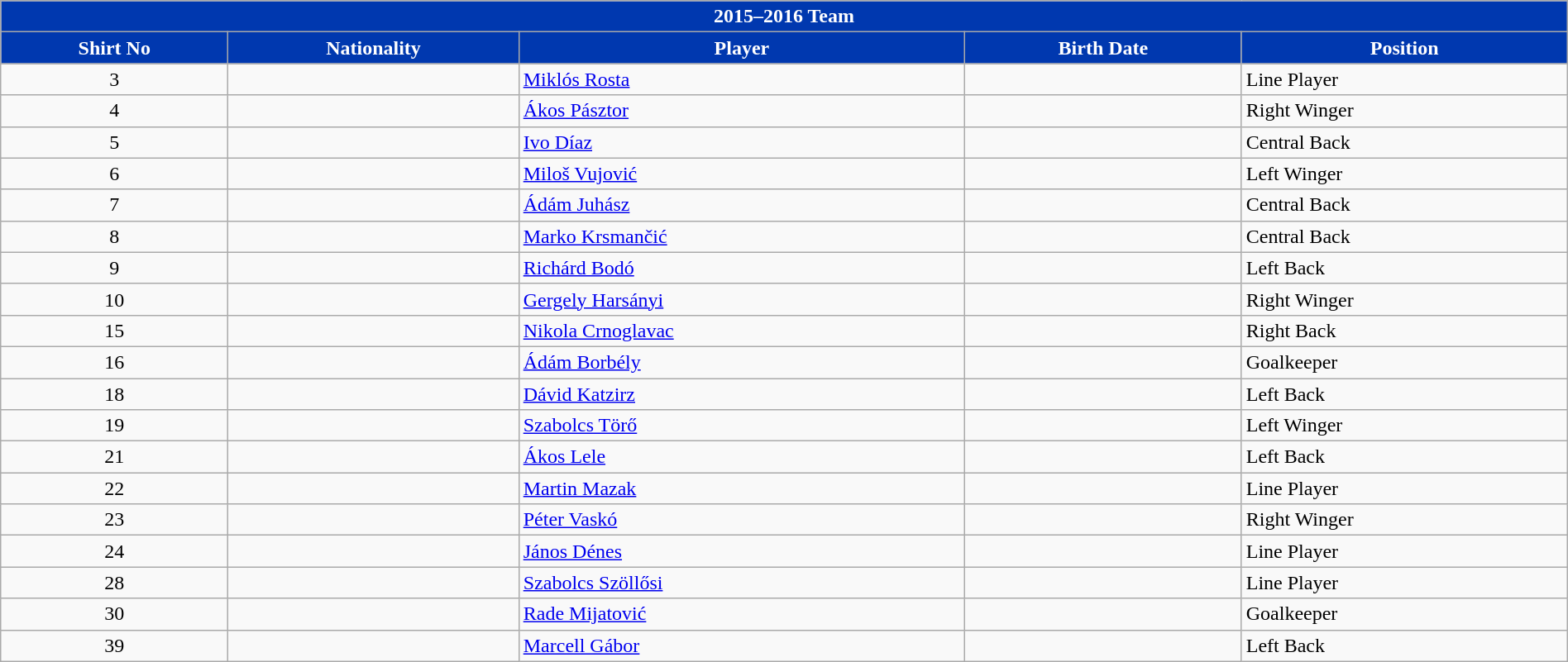<table class="wikitable collapsible collapsed" style="width:100%">
<tr>
<th colspan=5 style="background-color:#0038af;color:#FFFFFF;text-align:center;"> <strong>2015–2016 Team</strong></th>
</tr>
<tr>
<th style="color:#FFFFFF; background:#0038af">Shirt No</th>
<th style="color:#FFFFFF; background:#0038af">Nationality</th>
<th style="color:#FFFFFF; background:#0038af">Player</th>
<th style="color:#FFFFFF; background:#0038af">Birth Date</th>
<th style="color:#FFFFFF; background:#0038af">Position</th>
</tr>
<tr>
<td align=center>3</td>
<td></td>
<td><a href='#'>Miklós Rosta</a></td>
<td></td>
<td>Line Player</td>
</tr>
<tr>
<td align=center>4</td>
<td></td>
<td><a href='#'>Ákos Pásztor</a></td>
<td></td>
<td>Right Winger</td>
</tr>
<tr>
<td align=center>5</td>
<td></td>
<td><a href='#'>Ivo Díaz</a></td>
<td></td>
<td>Central Back</td>
</tr>
<tr>
<td align=center>6</td>
<td></td>
<td><a href='#'>Miloš Vujović</a></td>
<td></td>
<td>Left Winger</td>
</tr>
<tr>
<td align=center>7</td>
<td></td>
<td><a href='#'>Ádám Juhász</a></td>
<td></td>
<td>Central Back</td>
</tr>
<tr>
<td align=center>8</td>
<td></td>
<td><a href='#'>Marko Krsmančić</a></td>
<td></td>
<td>Central Back</td>
</tr>
<tr>
<td align=center>9</td>
<td></td>
<td><a href='#'>Richárd Bodó</a></td>
<td></td>
<td>Left Back</td>
</tr>
<tr>
<td align=center>10</td>
<td></td>
<td><a href='#'>Gergely Harsányi</a></td>
<td></td>
<td>Right Winger</td>
</tr>
<tr>
<td align=center>15</td>
<td></td>
<td><a href='#'>Nikola Crnoglavac</a></td>
<td></td>
<td>Right Back</td>
</tr>
<tr>
<td align=center>16</td>
<td></td>
<td><a href='#'>Ádám Borbély</a></td>
<td></td>
<td>Goalkeeper</td>
</tr>
<tr>
<td align=center>18</td>
<td></td>
<td><a href='#'>Dávid Katzirz</a></td>
<td></td>
<td>Left Back</td>
</tr>
<tr>
<td align=center>19</td>
<td></td>
<td><a href='#'>Szabolcs Törő</a></td>
<td></td>
<td>Left Winger</td>
</tr>
<tr>
<td align=center>21</td>
<td></td>
<td><a href='#'>Ákos Lele</a></td>
<td></td>
<td>Left Back</td>
</tr>
<tr>
<td align=center>22</td>
<td></td>
<td><a href='#'>Martin Mazak</a></td>
<td></td>
<td>Line Player</td>
</tr>
<tr>
<td align=center>23</td>
<td></td>
<td><a href='#'>Péter Vaskó</a></td>
<td></td>
<td>Right Winger</td>
</tr>
<tr>
<td align=center>24</td>
<td></td>
<td><a href='#'>János Dénes</a></td>
<td></td>
<td>Line Player</td>
</tr>
<tr>
<td align=center>28</td>
<td></td>
<td><a href='#'>Szabolcs Szöllősi</a></td>
<td></td>
<td>Line Player</td>
</tr>
<tr>
<td align=center>30</td>
<td></td>
<td><a href='#'>Rade Mijatović</a></td>
<td></td>
<td>Goalkeeper</td>
</tr>
<tr>
<td align=center>39</td>
<td></td>
<td><a href='#'>Marcell Gábor</a></td>
<td></td>
<td>Left Back</td>
</tr>
</table>
